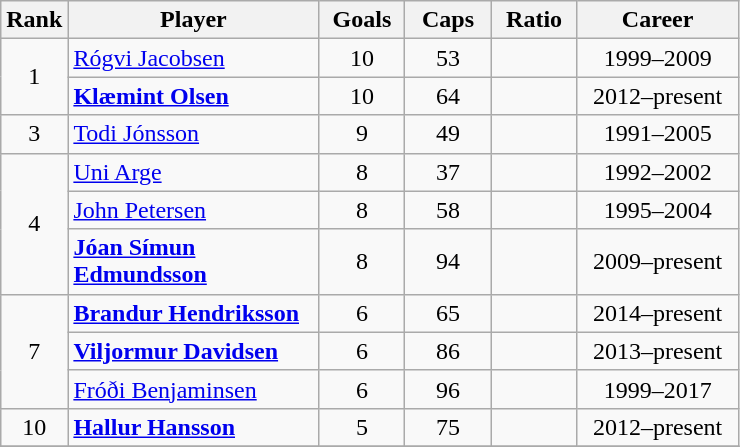<table class="wikitable sortable" style="text-align: center">
<tr>
<th width=25>Rank</th>
<th width=160>Player</th>
<th width=50>Goals</th>
<th width=50>Caps</th>
<th width=50>Ratio</th>
<th width=100>Career</th>
</tr>
<tr>
<td rowspan=2>1</td>
<td align=left><a href='#'>Rógvi Jacobsen</a></td>
<td>10</td>
<td>53</td>
<td></td>
<td>1999–2009</td>
</tr>
<tr>
<td align=left><strong><a href='#'>Klæmint Olsen</a></strong></td>
<td>10</td>
<td>64</td>
<td></td>
<td>2012–present</td>
</tr>
<tr>
<td>3</td>
<td align=left><a href='#'>Todi Jónsson</a></td>
<td>9</td>
<td>49</td>
<td></td>
<td>1991–2005</td>
</tr>
<tr>
<td rowspan=3>4</td>
<td align=left><a href='#'>Uni Arge</a></td>
<td>8</td>
<td>37</td>
<td></td>
<td>1992–2002</td>
</tr>
<tr>
<td align=left><a href='#'>John Petersen</a></td>
<td>8</td>
<td>58</td>
<td></td>
<td>1995–2004</td>
</tr>
<tr>
<td align=left><strong><a href='#'>Jóan Símun Edmundsson</a></strong></td>
<td>8</td>
<td>94</td>
<td></td>
<td>2009–present</td>
</tr>
<tr>
<td rowspan="3">7</td>
<td align=left><strong><a href='#'>Brandur Hendriksson</a></strong></td>
<td>6</td>
<td>65</td>
<td></td>
<td>2014–present</td>
</tr>
<tr>
<td align="left"><strong><a href='#'>Viljormur Davidsen</a></strong></td>
<td>6</td>
<td>86</td>
<td></td>
<td>2013–present</td>
</tr>
<tr>
<td align=left><a href='#'>Fróði Benjaminsen</a></td>
<td>6</td>
<td>96</td>
<td></td>
<td>1999–2017</td>
</tr>
<tr>
<td>10</td>
<td align="left"><strong><a href='#'>Hallur Hansson</a></strong></td>
<td>5</td>
<td>75</td>
<td></td>
<td>2012–present</td>
</tr>
<tr>
</tr>
</table>
